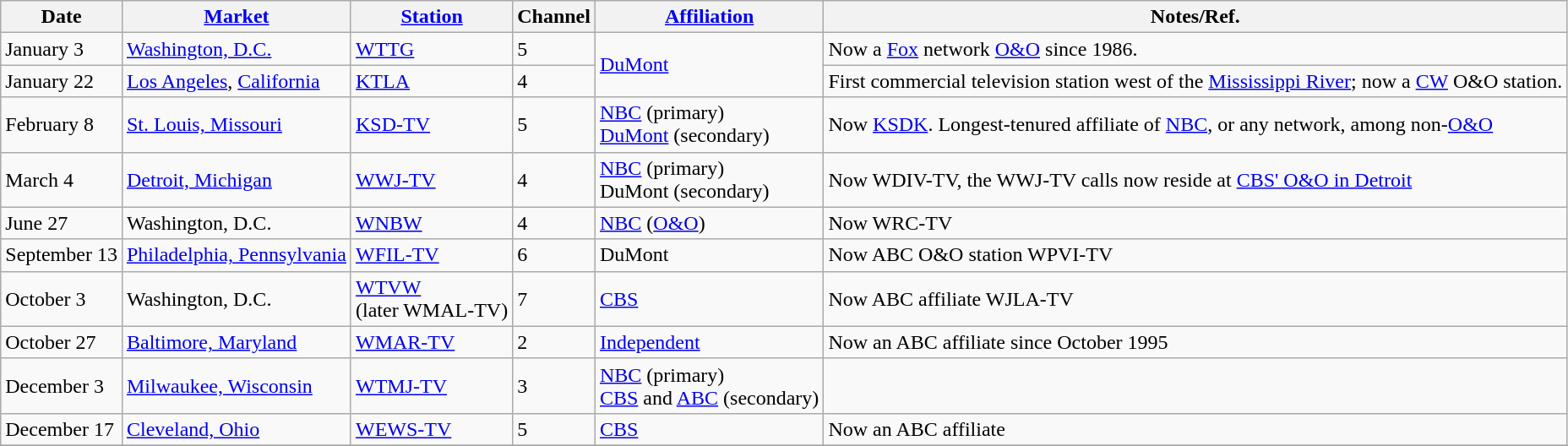<table class="wikitable unsortable">
<tr>
<th>Date</th>
<th><a href='#'>Market</a></th>
<th><a href='#'>Station</a></th>
<th>Channel</th>
<th><a href='#'>Affiliation</a></th>
<th>Notes/Ref.</th>
</tr>
<tr>
<td>January 3</td>
<td><a href='#'>Washington, D.C.</a></td>
<td><a href='#'>WTTG</a></td>
<td>5</td>
<td rowspan=2><a href='#'>DuMont</a></td>
<td>Now a <a href='#'>Fox</a> network <a href='#'>O&O</a> since 1986.</td>
</tr>
<tr>
<td>January 22</td>
<td><a href='#'>Los Angeles</a>, <a href='#'>California</a></td>
<td><a href='#'>KTLA</a></td>
<td>4 <br> </td>
<td>First commercial television station west of the <a href='#'>Mississippi River</a>; now a <a href='#'>CW</a> O&O station.</td>
</tr>
<tr>
<td>February 8</td>
<td><a href='#'>St. Louis, Missouri</a></td>
<td><a href='#'>KSD-TV</a></td>
<td>5</td>
<td><a href='#'>NBC</a> (primary) <br> <a href='#'>DuMont</a> (secondary)</td>
<td>Now <a href='#'>KSDK</a>.  Longest-tenured affiliate of <a href='#'>NBC</a>, or any network, among non-<a href='#'>O&O</a></td>
</tr>
<tr>
<td>March 4</td>
<td><a href='#'>Detroit, Michigan</a></td>
<td><a href='#'>WWJ-TV</a></td>
<td>4</td>
<td><a href='#'>NBC</a> (primary) <br> DuMont (secondary)</td>
<td>Now WDIV-TV, the WWJ-TV calls now reside at <a href='#'>CBS' O&O in Detroit</a></td>
</tr>
<tr>
<td>June 27</td>
<td>Washington, D.C.</td>
<td><a href='#'>WNBW</a></td>
<td>4</td>
<td><a href='#'>NBC</a> (<a href='#'>O&O</a>)</td>
<td>Now WRC-TV</td>
</tr>
<tr>
<td>September 13</td>
<td><a href='#'>Philadelphia, Pennsylvania</a></td>
<td><a href='#'>WFIL-TV</a></td>
<td>6</td>
<td>DuMont</td>
<td>Now ABC O&O station WPVI-TV</td>
</tr>
<tr>
<td>October 3</td>
<td>Washington, D.C.</td>
<td><a href='#'>WTVW</a> <br> (later WMAL-TV)</td>
<td>7</td>
<td><a href='#'>CBS</a></td>
<td>Now ABC affiliate WJLA-TV</td>
</tr>
<tr>
<td>October 27</td>
<td><a href='#'>Baltimore, Maryland</a></td>
<td><a href='#'>WMAR-TV</a></td>
<td>2</td>
<td><a href='#'>Independent</a></td>
<td>Now an ABC affiliate since October 1995</td>
</tr>
<tr>
<td>December 3</td>
<td><a href='#'>Milwaukee, Wisconsin</a></td>
<td><a href='#'>WTMJ-TV</a></td>
<td>3 <br> </td>
<td><a href='#'>NBC</a> (primary) <br> <a href='#'>CBS</a> and <a href='#'>ABC</a> (secondary)</td>
<td></td>
</tr>
<tr>
<td>December 17</td>
<td><a href='#'>Cleveland, Ohio</a></td>
<td><a href='#'>WEWS-TV</a></td>
<td>5</td>
<td><a href='#'>CBS</a></td>
<td>Now an ABC affiliate</td>
</tr>
<tr>
</tr>
</table>
